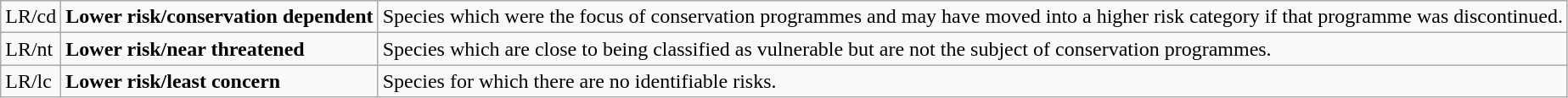<table class="wikitable" style="text-align:left">
<tr>
<td>LR/cd</td>
<td><strong>Lower risk/conservation dependent</strong></td>
<td>Species which were the focus of conservation programmes and may have moved into a higher risk category if that programme was discontinued.</td>
</tr>
<tr>
<td>LR/nt</td>
<td><strong>Lower risk/near threatened</strong></td>
<td>Species which are close to being classified as vulnerable but are not the subject of conservation programmes.</td>
</tr>
<tr>
<td>LR/lc</td>
<td><strong>Lower risk/least concern</strong></td>
<td>Species for which there are no identifiable risks.</td>
</tr>
</table>
